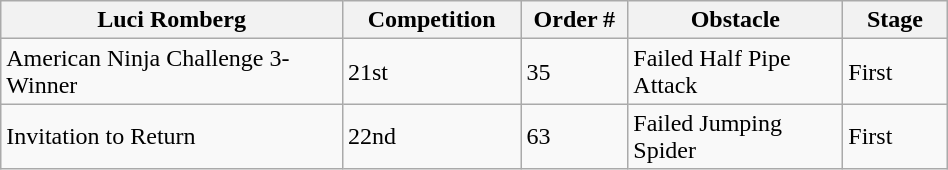<table class="wikitable" width=50%>
<tr>
<th scope="col" width="300px">Luci Romberg</th>
<th scope="col" width="125px">Competition</th>
<th scope="col" width="75px">Order #</th>
<th scope="col" width="175px">Obstacle</th>
<th scope="col" width="75px">Stage</th>
</tr>
<tr>
<td>American Ninja Challenge 3-Winner</td>
<td>21st</td>
<td>35</td>
<td>Failed Half Pipe Attack</td>
<td>First</td>
</tr>
<tr>
<td>Invitation to Return</td>
<td>22nd</td>
<td>63</td>
<td>Failed Jumping Spider</td>
<td>First</td>
</tr>
</table>
